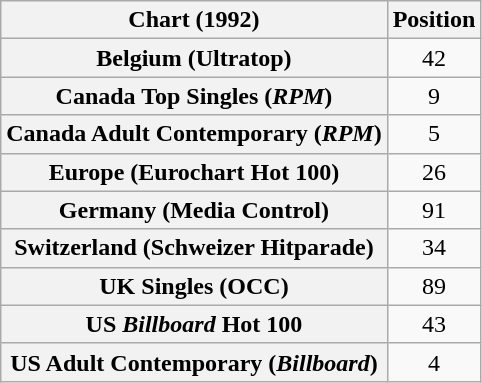<table class="wikitable sortable plainrowheaders" style="text-align:center">
<tr>
<th>Chart (1992)</th>
<th>Position</th>
</tr>
<tr>
<th scope="row">Belgium (Ultratop)</th>
<td>42</td>
</tr>
<tr>
<th scope="row">Canada Top Singles (<em>RPM</em>)</th>
<td>9</td>
</tr>
<tr>
<th scope="row">Canada Adult Contemporary (<em>RPM</em>)</th>
<td>5</td>
</tr>
<tr>
<th scope="row">Europe (Eurochart Hot 100)</th>
<td>26</td>
</tr>
<tr>
<th scope="row">Germany (Media Control)</th>
<td>91</td>
</tr>
<tr>
<th scope="row">Switzerland (Schweizer Hitparade)</th>
<td>34</td>
</tr>
<tr>
<th scope="row">UK Singles (OCC)</th>
<td>89</td>
</tr>
<tr>
<th scope="row">US <em>Billboard</em> Hot 100</th>
<td>43</td>
</tr>
<tr>
<th scope="row">US Adult Contemporary (<em>Billboard</em>)</th>
<td>4</td>
</tr>
</table>
